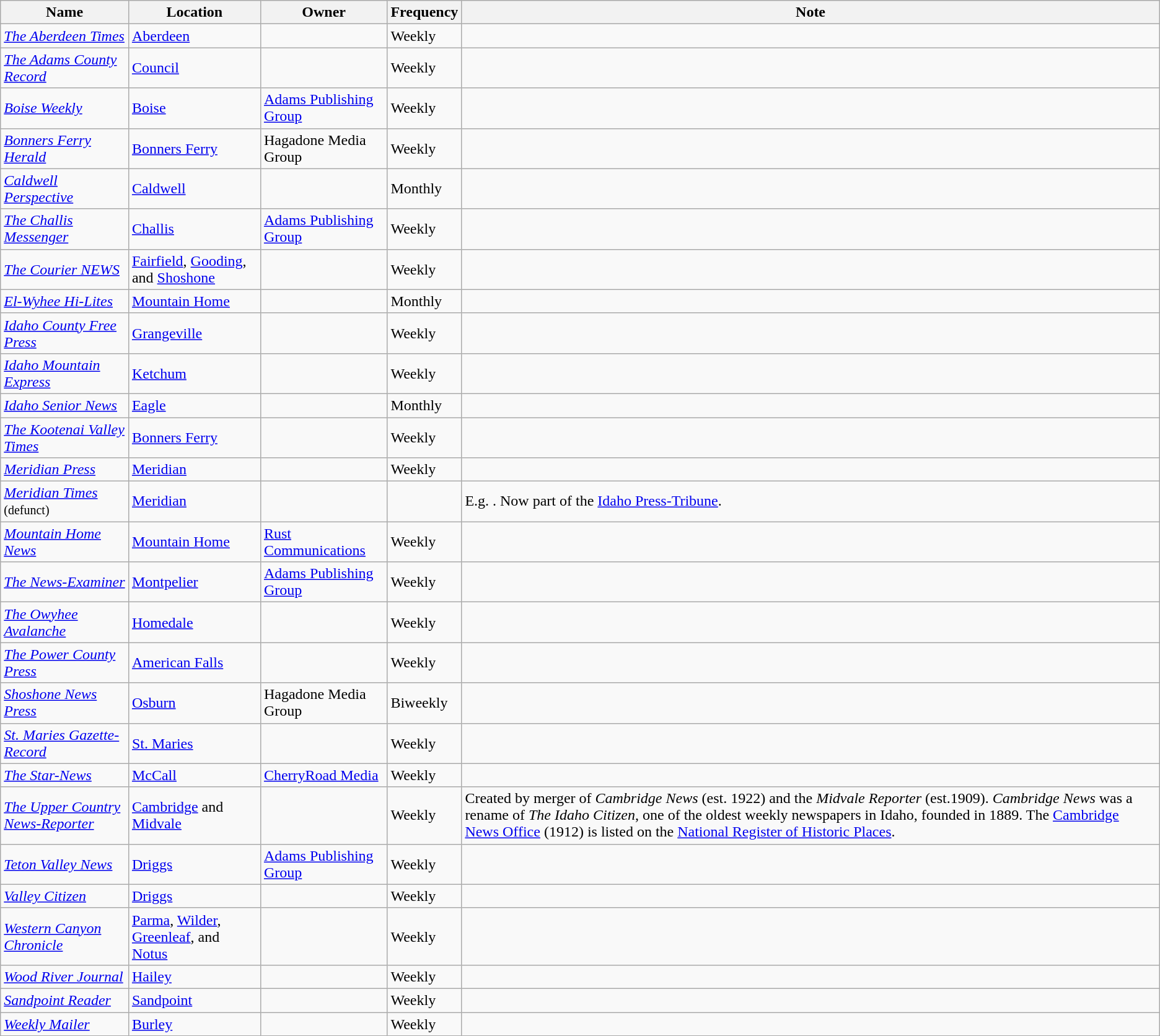<table class="wikitable">
<tr>
<th>Name</th>
<th>Location</th>
<th>Owner</th>
<th>Frequency</th>
<th>Note</th>
</tr>
<tr>
<td><em><a href='#'>The Aberdeen Times</a></em></td>
<td><a href='#'>Aberdeen</a></td>
<td></td>
<td>Weekly</td>
<td></td>
</tr>
<tr>
<td><em><a href='#'>The Adams County Record</a></em></td>
<td><a href='#'>Council</a></td>
<td></td>
<td>Weekly</td>
<td></td>
</tr>
<tr>
<td><em><a href='#'>Boise Weekly</a></em></td>
<td><a href='#'>Boise</a></td>
<td><a href='#'>Adams Publishing Group</a></td>
<td>Weekly</td>
<td></td>
</tr>
<tr>
<td><em><a href='#'>Bonners Ferry Herald</a></em></td>
<td><a href='#'>Bonners Ferry</a></td>
<td>Hagadone Media Group</td>
<td>Weekly</td>
<td></td>
</tr>
<tr>
<td><em><a href='#'>Caldwell Perspective</a></em></td>
<td><a href='#'>Caldwell</a></td>
<td></td>
<td>Monthly</td>
<td></td>
</tr>
<tr>
<td><em><a href='#'>The Challis Messenger</a></em></td>
<td><a href='#'>Challis</a></td>
<td><a href='#'>Adams Publishing Group</a></td>
<td>Weekly</td>
<td></td>
</tr>
<tr>
<td><em><a href='#'>The Courier NEWS</a></em></td>
<td><a href='#'>Fairfield</a>, <a href='#'>Gooding</a>, and <a href='#'>Shoshone</a></td>
<td></td>
<td>Weekly</td>
<td></td>
</tr>
<tr>
<td><em><a href='#'>El-Wyhee Hi-Lites</a></em></td>
<td><a href='#'>Mountain Home</a></td>
<td></td>
<td>Monthly</td>
<td></td>
</tr>
<tr>
<td><em><a href='#'>Idaho County Free Press</a></em></td>
<td><a href='#'>Grangeville</a></td>
<td></td>
<td>Weekly</td>
<td></td>
</tr>
<tr>
<td><em><a href='#'>Idaho Mountain Express</a></em></td>
<td><a href='#'>Ketchum</a></td>
<td></td>
<td>Weekly</td>
<td></td>
</tr>
<tr>
<td><em><a href='#'>Idaho Senior News</a></em></td>
<td><a href='#'>Eagle</a></td>
<td></td>
<td>Monthly</td>
<td></td>
</tr>
<tr>
<td><em><a href='#'>The Kootenai Valley Times</a></em></td>
<td><a href='#'>Bonners Ferry</a></td>
<td></td>
<td>Weekly</td>
<td></td>
</tr>
<tr>
<td><em><a href='#'>Meridian Press</a></em></td>
<td><a href='#'>Meridian</a></td>
<td></td>
<td>Weekly</td>
<td></td>
</tr>
<tr>
<td><em><a href='#'>Meridian Times</a></em> <small>(defunct)</small></td>
<td><a href='#'>Meridian</a></td>
<td></td>
<td></td>
<td>E.g. .  Now part of the <a href='#'>Idaho Press-Tribune</a>.</td>
</tr>
<tr>
<td><em><a href='#'>Mountain Home News</a></em></td>
<td><a href='#'>Mountain Home</a></td>
<td><a href='#'>Rust Communications</a></td>
<td>Weekly</td>
<td></td>
</tr>
<tr>
<td><em><a href='#'>The News-Examiner</a></em></td>
<td><a href='#'>Montpelier</a></td>
<td><a href='#'>Adams Publishing Group</a></td>
<td>Weekly</td>
<td></td>
</tr>
<tr>
<td><em><a href='#'>The Owyhee Avalanche</a></em></td>
<td><a href='#'>Homedale</a></td>
<td></td>
<td>Weekly</td>
<td></td>
</tr>
<tr>
<td><em><a href='#'>The Power County Press</a></em></td>
<td><a href='#'>American Falls</a></td>
<td></td>
<td>Weekly</td>
<td></td>
</tr>
<tr>
<td><em><a href='#'>Shoshone News Press</a></em></td>
<td><a href='#'>Osburn</a></td>
<td>Hagadone Media Group</td>
<td>Biweekly</td>
<td></td>
</tr>
<tr>
<td><em><a href='#'>St. Maries Gazette-Record</a></em></td>
<td><a href='#'>St. Maries</a></td>
<td></td>
<td>Weekly</td>
<td></td>
</tr>
<tr>
<td><em><a href='#'>The Star-News</a></em></td>
<td><a href='#'>McCall</a></td>
<td><a href='#'>CherryRoad Media</a></td>
<td>Weekly</td>
<td></td>
</tr>
<tr>
<td><em><a href='#'>The Upper Country News-Reporter</a></em></td>
<td><a href='#'>Cambridge</a> and <a href='#'>Midvale</a></td>
<td></td>
<td>Weekly</td>
<td>Created by merger of <em>Cambridge News</em> (est. 1922) and the <em>Midvale Reporter</em> (est.1909). <em>Cambridge News</em> was a rename of <em>The Idaho Citizen</em>, one of the oldest weekly newspapers in Idaho, founded in 1889. The <a href='#'>Cambridge News Office</a> (1912) is listed on the <a href='#'>National Register of Historic Places</a>.</td>
</tr>
<tr>
<td><em><a href='#'>Teton Valley News</a></em></td>
<td><a href='#'>Driggs</a></td>
<td><a href='#'>Adams Publishing Group</a></td>
<td>Weekly</td>
<td></td>
</tr>
<tr>
<td><em><a href='#'>Valley Citizen</a></em></td>
<td><a href='#'>Driggs</a></td>
<td></td>
<td>Weekly</td>
<td></td>
</tr>
<tr>
<td><em><a href='#'>Western Canyon Chronicle</a></em></td>
<td><a href='#'>Parma</a>, <a href='#'>Wilder</a>, <a href='#'>Greenleaf</a>, and <a href='#'>Notus</a></td>
<td></td>
<td>Weekly</td>
<td></td>
</tr>
<tr>
<td><em><a href='#'>Wood River Journal</a></em></td>
<td><a href='#'>Hailey</a></td>
<td></td>
<td>Weekly</td>
<td></td>
</tr>
<tr>
<td><em><a href='#'>Sandpoint Reader</a></em></td>
<td><a href='#'>Sandpoint</a></td>
<td></td>
<td>Weekly</td>
<td></td>
</tr>
<tr>
<td><em><a href='#'>Weekly Mailer</a></em></td>
<td><a href='#'>Burley</a></td>
<td></td>
<td>Weekly</td>
<td></td>
</tr>
</table>
